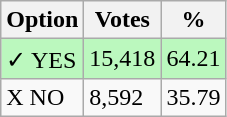<table class="wikitable">
<tr>
<th>Option</th>
<th>Votes</th>
<th>%</th>
</tr>
<tr>
<td style=background:#bbf8be>✓ YES</td>
<td style=background:#bbf8be>15,418</td>
<td style=background:#bbf8be>64.21</td>
</tr>
<tr>
<td>X NO</td>
<td>8,592</td>
<td>35.79</td>
</tr>
</table>
